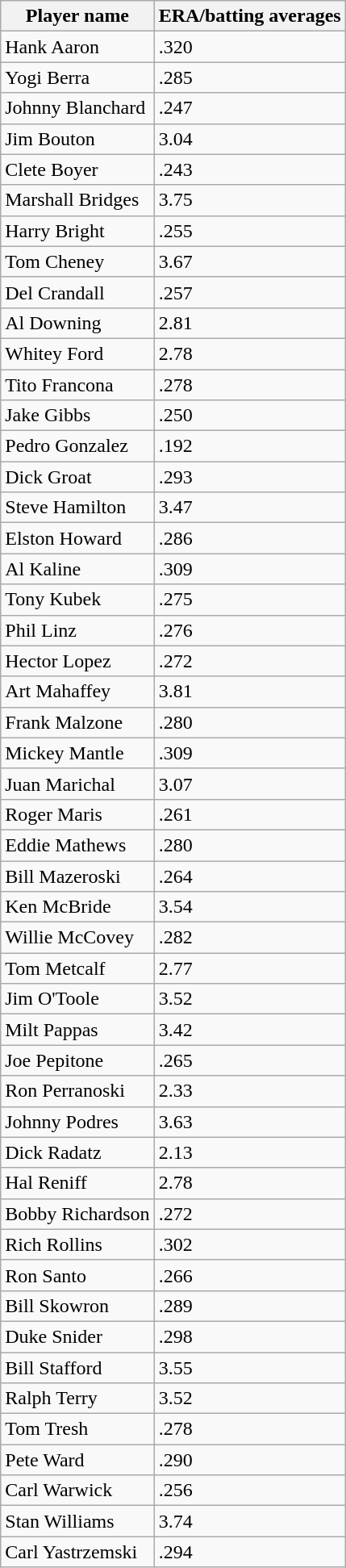<table class="wikitable">
<tr>
<th>Player name</th>
<th>ERA/batting averages</th>
</tr>
<tr>
<td>Hank Aaron</td>
<td>.320</td>
</tr>
<tr>
<td>Yogi Berra</td>
<td>.285</td>
</tr>
<tr>
<td>Johnny Blanchard</td>
<td>.247</td>
</tr>
<tr>
<td>Jim Bouton</td>
<td>3.04</td>
</tr>
<tr>
<td>Clete Boyer</td>
<td>.243</td>
</tr>
<tr>
<td>Marshall Bridges</td>
<td>3.75</td>
</tr>
<tr>
<td>Harry Bright</td>
<td>.255</td>
</tr>
<tr>
<td>Tom Cheney</td>
<td>3.67</td>
</tr>
<tr>
<td>Del Crandall</td>
<td>.257</td>
</tr>
<tr>
<td>Al Downing</td>
<td>2.81</td>
</tr>
<tr>
<td>Whitey Ford</td>
<td>2.78</td>
</tr>
<tr>
<td>Tito Francona</td>
<td>.278</td>
</tr>
<tr>
<td>Jake Gibbs</td>
<td>.250</td>
</tr>
<tr>
<td>Pedro Gonzalez</td>
<td>.192</td>
</tr>
<tr>
<td>Dick Groat</td>
<td>.293</td>
</tr>
<tr>
<td>Steve Hamilton</td>
<td>3.47</td>
</tr>
<tr>
<td>Elston Howard</td>
<td>.286</td>
</tr>
<tr>
<td>Al Kaline</td>
<td>.309</td>
</tr>
<tr>
<td>Tony Kubek</td>
<td>.275</td>
</tr>
<tr>
<td>Phil Linz</td>
<td>.276</td>
</tr>
<tr>
<td>Hector Lopez</td>
<td>.272</td>
</tr>
<tr>
<td>Art Mahaffey</td>
<td>3.81</td>
</tr>
<tr>
<td>Frank Malzone</td>
<td>.280</td>
</tr>
<tr>
<td>Mickey Mantle</td>
<td>.309</td>
</tr>
<tr>
<td>Juan Marichal</td>
<td>3.07</td>
</tr>
<tr>
<td>Roger Maris</td>
<td>.261</td>
</tr>
<tr>
<td>Eddie Mathews</td>
<td>.280</td>
</tr>
<tr>
<td>Bill Mazeroski</td>
<td>.264</td>
</tr>
<tr>
<td>Ken McBride</td>
<td>3.54</td>
</tr>
<tr>
<td>Willie McCovey</td>
<td>.282</td>
</tr>
<tr>
<td>Tom Metcalf</td>
<td>2.77</td>
</tr>
<tr>
<td>Jim O'Toole</td>
<td>3.52</td>
</tr>
<tr>
<td>Milt Pappas</td>
<td>3.42</td>
</tr>
<tr>
<td>Joe Pepitone</td>
<td>.265</td>
</tr>
<tr>
<td>Ron Perranoski</td>
<td>2.33</td>
</tr>
<tr>
<td>Johnny Podres</td>
<td>3.63</td>
</tr>
<tr>
<td>Dick Radatz</td>
<td>2.13</td>
</tr>
<tr>
<td>Hal Reniff</td>
<td>2.78</td>
</tr>
<tr>
<td>Bobby Richardson</td>
<td>.272</td>
</tr>
<tr>
<td>Rich Rollins</td>
<td>.302</td>
</tr>
<tr>
<td>Ron Santo</td>
<td>.266</td>
</tr>
<tr>
<td>Bill Skowron</td>
<td>.289</td>
</tr>
<tr>
<td>Duke Snider</td>
<td>.298</td>
</tr>
<tr>
<td>Bill Stafford</td>
<td>3.55</td>
</tr>
<tr>
<td>Ralph Terry</td>
<td>3.52</td>
</tr>
<tr>
<td>Tom Tresh</td>
<td>.278</td>
</tr>
<tr>
<td>Pete Ward</td>
<td>.290</td>
</tr>
<tr>
<td>Carl Warwick</td>
<td>.256</td>
</tr>
<tr>
<td>Stan Williams</td>
<td>3.74</td>
</tr>
<tr>
<td>Carl Yastrzemski</td>
<td>.294</td>
</tr>
</table>
